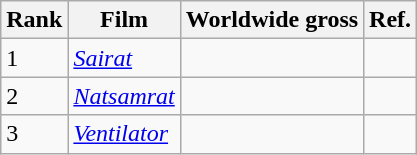<table class="wikitable">
<tr>
<th>Rank</th>
<th>Film</th>
<th>Worldwide gross</th>
<th>Ref.</th>
</tr>
<tr>
<td>1</td>
<td><em><a href='#'>Sairat</a></em></td>
<td></td>
<td></td>
</tr>
<tr>
<td>2</td>
<td><em><a href='#'>Natsamrat</a></em></td>
<td></td>
<td></td>
</tr>
<tr>
<td>3</td>
<td><a href='#'><em>Ventilator</em></a></td>
<td></td>
<td></td>
</tr>
</table>
